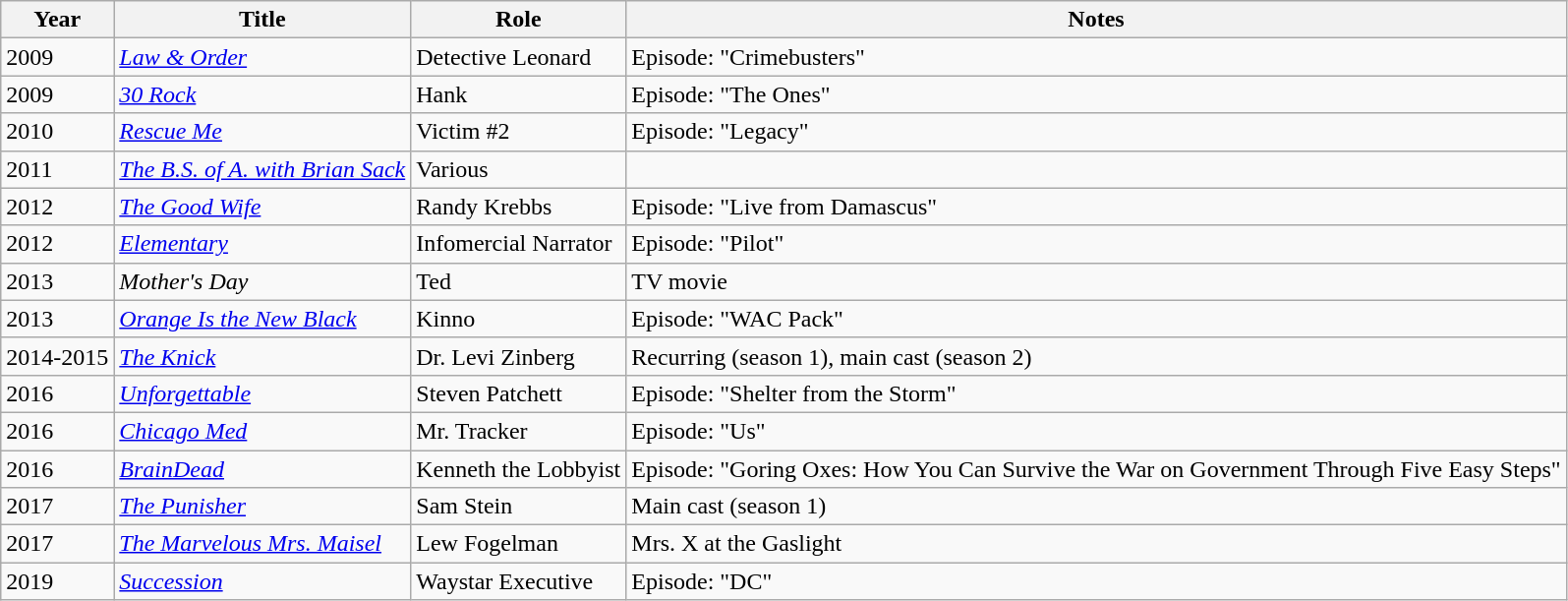<table class="wikitable sortable">
<tr>
<th>Year</th>
<th>Title</th>
<th>Role</th>
<th class="unsortable">Notes</th>
</tr>
<tr>
<td>2009</td>
<td><em><a href='#'>Law & Order</a></em></td>
<td>Detective Leonard</td>
<td>Episode: "Crimebusters"</td>
</tr>
<tr>
<td>2009</td>
<td><em><a href='#'>30 Rock</a></em></td>
<td>Hank</td>
<td>Episode: "The Ones"</td>
</tr>
<tr>
<td>2010</td>
<td><em><a href='#'>Rescue Me</a></em></td>
<td>Victim #2</td>
<td>Episode: "Legacy"</td>
</tr>
<tr>
<td>2011</td>
<td><em><a href='#'>The B.S. of A. with Brian Sack</a></em></td>
<td>Various</td>
<td></td>
</tr>
<tr>
<td>2012</td>
<td><em><a href='#'>The Good Wife</a></em></td>
<td>Randy Krebbs</td>
<td>Episode: "Live from Damascus"</td>
</tr>
<tr>
<td>2012</td>
<td><em><a href='#'>Elementary</a></em></td>
<td>Infomercial Narrator</td>
<td>Episode: "Pilot"</td>
</tr>
<tr>
<td>2013</td>
<td><em>Mother's Day</em></td>
<td>Ted</td>
<td>TV movie</td>
</tr>
<tr>
<td>2013</td>
<td><em><a href='#'>Orange Is the New Black</a></em></td>
<td>Kinno</td>
<td>Episode: "WAC Pack"</td>
</tr>
<tr>
<td>2014-2015</td>
<td><em><a href='#'>The Knick</a></em></td>
<td>Dr. Levi Zinberg</td>
<td>Recurring (season 1), main cast (season 2)</td>
</tr>
<tr>
<td>2016</td>
<td><em><a href='#'>Unforgettable</a></em></td>
<td>Steven Patchett</td>
<td>Episode: "Shelter from the Storm"</td>
</tr>
<tr>
<td>2016</td>
<td><em><a href='#'>Chicago Med</a></em></td>
<td>Mr. Tracker</td>
<td>Episode: "Us"</td>
</tr>
<tr>
<td>2016</td>
<td><em><a href='#'>BrainDead</a></em></td>
<td>Kenneth the Lobbyist</td>
<td>Episode: "Goring Oxes: How You Can Survive the War on Government Through Five Easy Steps"</td>
</tr>
<tr>
<td>2017</td>
<td><em><a href='#'>The Punisher</a></em></td>
<td>Sam Stein</td>
<td>Main cast (season 1)</td>
</tr>
<tr>
<td>2017</td>
<td><em><a href='#'>The Marvelous Mrs. Maisel</a></em></td>
<td>Lew Fogelman</td>
<td>Mrs. X at the Gaslight</td>
</tr>
<tr>
<td>2019</td>
<td><a href='#'><em>Succession</em></a></td>
<td>Waystar Executive</td>
<td>Episode: "DC"</td>
</tr>
</table>
